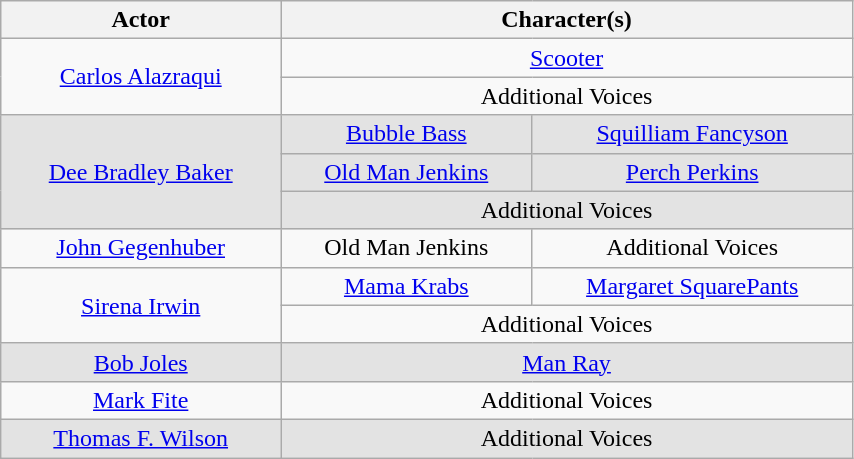<table class="wikitable" style="text-align:center" width="45%">
<tr>
<th>Actor</th>
<th colspan=2>Character(s)</th>
</tr>
<tr>
<td rowspan="2"><a href='#'>Carlos Alazraqui</a></td>
<td colspan="2"><a href='#'>Scooter</a></td>
</tr>
<tr>
<td colspan="2">Additional Voices</td>
</tr>
<tr style="background-color:#e3e3e3;">
<td rowspan="3"><a href='#'>Dee Bradley Baker</a></td>
<td><a href='#'>Bubble Bass</a></td>
<td><a href='#'>Squilliam Fancyson</a></td>
</tr>
<tr style="background-color:#e3e3e3;">
<td><a href='#'>Old Man Jenkins</a></td>
<td><a href='#'>Perch Perkins</a></td>
</tr>
<tr style="background-color:#e3e3e3;">
<td colspan="2">Additional Voices</td>
</tr>
<tr>
<td><a href='#'>John Gegenhuber</a></td>
<td>Old Man Jenkins</td>
<td>Additional Voices</td>
</tr>
<tr>
<td rowspan="2"><a href='#'>Sirena Irwin</a></td>
<td><a href='#'>Mama Krabs</a></td>
<td><a href='#'>Margaret SquarePants</a></td>
</tr>
<tr>
<td colspan="2">Additional Voices</td>
</tr>
<tr style="background-color:#e3e3e3;">
<td rowspan="1"><a href='#'>Bob Joles</a></td>
<td colspan="2"><a href='#'>Man Ray</a></td>
</tr>
<tr>
<td rowspan="1"><a href='#'>Mark Fite</a></td>
<td colspan="2">Additional Voices</td>
</tr>
<tr style="background-color:#e3e3e3;">
<td rowspan="1"><a href='#'>Thomas F. Wilson</a></td>
<td colspan="2">Additional Voices</td>
</tr>
</table>
